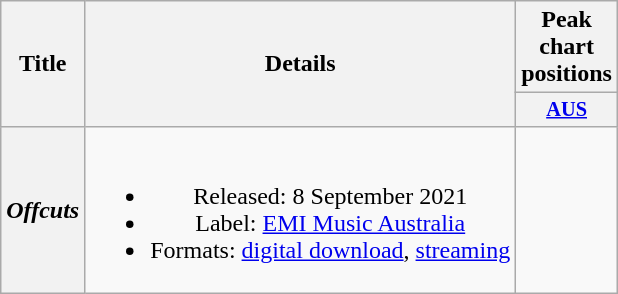<table class="wikitable plainrowheaders" style="text-align:center;">
<tr>
<th scope="col" rowspan="2">Title</th>
<th scope="col" rowspan="2">Details</th>
<th scope="col" colspan="1">Peak chart positions</th>
</tr>
<tr>
<th scope="col" style="width:3em;font-size:85%;"><a href='#'>AUS</a><br></th>
</tr>
<tr>
<th scope="row"><em>Offcuts</em></th>
<td><br><ul><li>Released: 8 September 2021</li><li>Label: <a href='#'>EMI Music Australia</a></li><li>Formats: <a href='#'>digital download</a>, <a href='#'>streaming</a></li></ul></td>
<td></td>
</tr>
</table>
